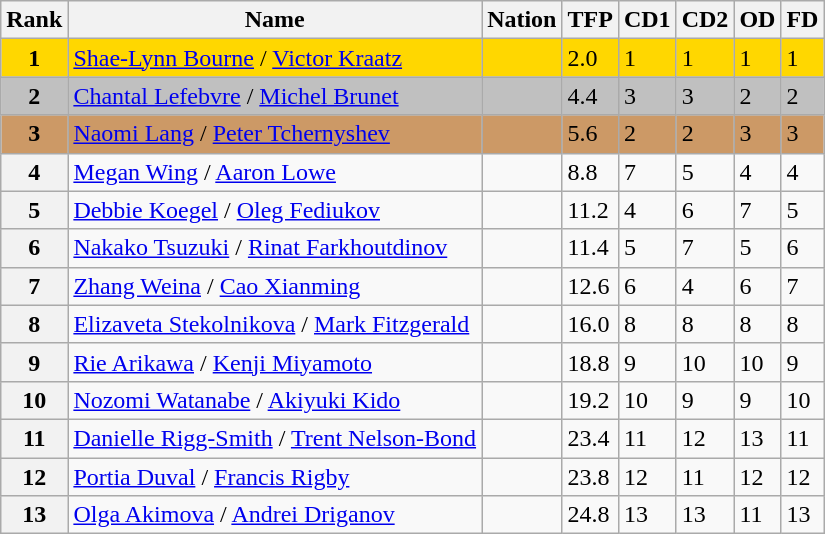<table class="wikitable">
<tr>
<th>Rank</th>
<th>Name</th>
<th>Nation</th>
<th>TFP</th>
<th>CD1</th>
<th>CD2</th>
<th>OD</th>
<th>FD</th>
</tr>
<tr bgcolor="gold">
<td align="center"><strong>1</strong></td>
<td><a href='#'>Shae-Lynn Bourne</a> / <a href='#'>Victor Kraatz</a></td>
<td></td>
<td>2.0</td>
<td>1</td>
<td>1</td>
<td>1</td>
<td>1</td>
</tr>
<tr bgcolor="silver">
<td align="center"><strong>2</strong></td>
<td><a href='#'>Chantal Lefebvre</a> / <a href='#'>Michel Brunet</a></td>
<td></td>
<td>4.4</td>
<td>3</td>
<td>3</td>
<td>2</td>
<td>2</td>
</tr>
<tr bgcolor="cc9966">
<td align="center"><strong>3</strong></td>
<td><a href='#'>Naomi Lang</a> / <a href='#'>Peter Tchernyshev</a></td>
<td></td>
<td>5.6</td>
<td>2</td>
<td>2</td>
<td>3</td>
<td>3</td>
</tr>
<tr>
<th>4</th>
<td><a href='#'>Megan Wing</a> / <a href='#'>Aaron Lowe</a></td>
<td></td>
<td>8.8</td>
<td>7</td>
<td>5</td>
<td>4</td>
<td>4</td>
</tr>
<tr>
<th>5</th>
<td><a href='#'>Debbie Koegel</a> / <a href='#'>Oleg Fediukov</a></td>
<td></td>
<td>11.2</td>
<td>4</td>
<td>6</td>
<td>7</td>
<td>5</td>
</tr>
<tr>
<th>6</th>
<td><a href='#'>Nakako Tsuzuki</a> / <a href='#'>Rinat Farkhoutdinov</a></td>
<td></td>
<td>11.4</td>
<td>5</td>
<td>7</td>
<td>5</td>
<td>6</td>
</tr>
<tr>
<th>7</th>
<td><a href='#'>Zhang Weina</a> / <a href='#'>Cao Xianming</a></td>
<td></td>
<td>12.6</td>
<td>6</td>
<td>4</td>
<td>6</td>
<td>7</td>
</tr>
<tr>
<th>8</th>
<td><a href='#'>Elizaveta Stekolnikova</a> / <a href='#'>Mark Fitzgerald</a></td>
<td></td>
<td>16.0</td>
<td>8</td>
<td>8</td>
<td>8</td>
<td>8</td>
</tr>
<tr>
<th>9</th>
<td><a href='#'>Rie Arikawa</a> / <a href='#'>Kenji Miyamoto</a></td>
<td></td>
<td>18.8</td>
<td>9</td>
<td>10</td>
<td>10</td>
<td>9</td>
</tr>
<tr>
<th>10</th>
<td><a href='#'>Nozomi Watanabe</a> / <a href='#'>Akiyuki Kido</a></td>
<td></td>
<td>19.2</td>
<td>10</td>
<td>9</td>
<td>9</td>
<td>10</td>
</tr>
<tr>
<th>11</th>
<td><a href='#'>Danielle Rigg-Smith</a> / <a href='#'>Trent Nelson-Bond</a></td>
<td></td>
<td>23.4</td>
<td>11</td>
<td>12</td>
<td>13</td>
<td>11</td>
</tr>
<tr>
<th>12</th>
<td><a href='#'>Portia Duval</a> / <a href='#'>Francis Rigby</a></td>
<td></td>
<td>23.8</td>
<td>12</td>
<td>11</td>
<td>12</td>
<td>12</td>
</tr>
<tr>
<th>13</th>
<td><a href='#'>Olga Akimova</a> / <a href='#'>Andrei Driganov</a></td>
<td></td>
<td>24.8</td>
<td>13</td>
<td>13</td>
<td>11</td>
<td>13</td>
</tr>
</table>
